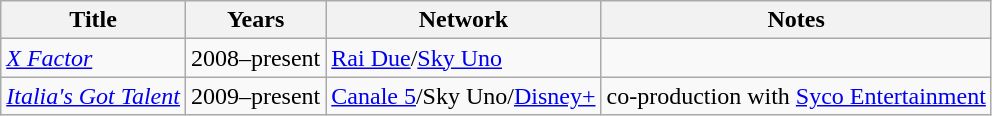<table class="wikitable sortable">
<tr>
<th>Title</th>
<th>Years</th>
<th>Network</th>
<th>Notes</th>
</tr>
<tr>
<td><em><a href='#'>X Factor</a></em></td>
<td>2008–present</td>
<td><a href='#'>Rai Due</a>/<a href='#'>Sky Uno</a></td>
<td></td>
</tr>
<tr>
<td><em><a href='#'>Italia's Got Talent</a></em></td>
<td>2009–present</td>
<td><a href='#'>Canale 5</a>/Sky Uno/<a href='#'>Disney+</a></td>
<td>co-production with <a href='#'>Syco Entertainment</a></td>
</tr>
</table>
